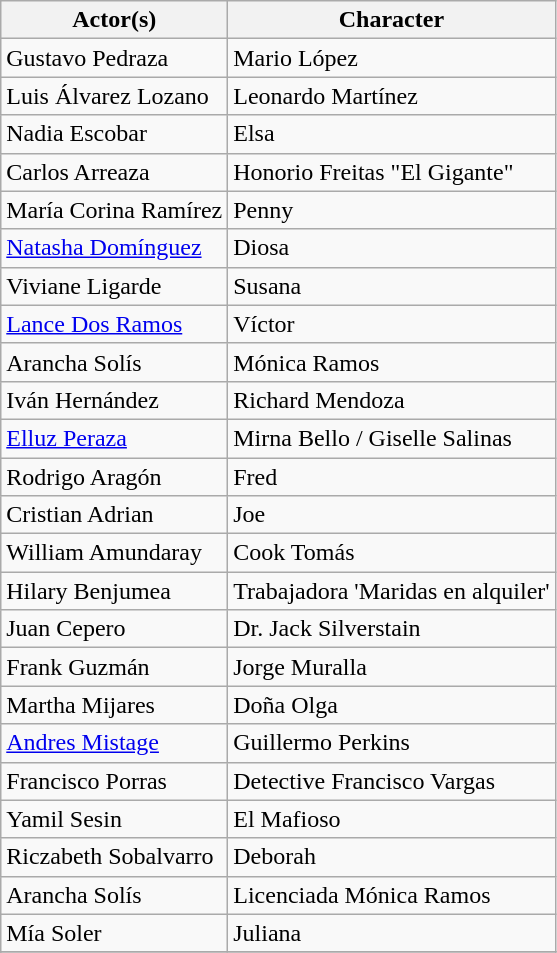<table class="wikitable">
<tr>
<th>Actor(s)</th>
<th>Character</th>
</tr>
<tr>
<td>Gustavo Pedraza</td>
<td>Mario López</td>
</tr>
<tr>
<td>Luis Álvarez Lozano</td>
<td>Leonardo Martínez</td>
</tr>
<tr>
<td>Nadia Escobar</td>
<td>Elsa</td>
</tr>
<tr>
<td>Carlos Arreaza</td>
<td>Honorio Freitas "El Gigante"</td>
</tr>
<tr>
<td>María Corina Ramírez</td>
<td>Penny</td>
</tr>
<tr>
<td><a href='#'>Natasha Domínguez</a></td>
<td>Diosa</td>
</tr>
<tr>
<td>Viviane Ligarde</td>
<td>Susana</td>
</tr>
<tr>
<td><a href='#'>Lance Dos Ramos</a></td>
<td>Víctor</td>
</tr>
<tr>
<td>Arancha Solís</td>
<td>Mónica Ramos</td>
</tr>
<tr>
<td>Iván Hernández</td>
<td>Richard Mendoza</td>
</tr>
<tr>
<td><a href='#'>Elluz Peraza</a></td>
<td>Mirna Bello / Giselle Salinas</td>
</tr>
<tr>
<td>Rodrigo Aragón</td>
<td>Fred</td>
</tr>
<tr>
<td>Cristian Adrian</td>
<td>Joe</td>
</tr>
<tr>
<td>William Amundaray</td>
<td>Cook Tomás</td>
</tr>
<tr>
<td>Hilary Benjumea</td>
<td>Trabajadora 'Maridas en alquiler'</td>
</tr>
<tr>
<td>Juan Cepero</td>
<td>Dr. Jack Silverstain</td>
</tr>
<tr>
<td>Frank Guzmán</td>
<td>Jorge Muralla</td>
</tr>
<tr>
<td>Martha Mijares</td>
<td>Doña Olga</td>
</tr>
<tr>
<td><a href='#'>Andres Mistage</a></td>
<td>Guillermo Perkins</td>
</tr>
<tr>
<td>Francisco Porras</td>
<td>Detective Francisco Vargas</td>
</tr>
<tr>
<td>Yamil Sesin</td>
<td>El Mafioso</td>
</tr>
<tr>
<td>Riczabeth Sobalvarro</td>
<td>Deborah</td>
</tr>
<tr>
<td>Arancha Solís</td>
<td>Licenciada Mónica Ramos</td>
</tr>
<tr>
<td>Mía Soler</td>
<td>Juliana</td>
</tr>
<tr>
</tr>
<tr Margarita Rivas || Trabajadora 'Maridas en alquiler'>
</tr>
</table>
